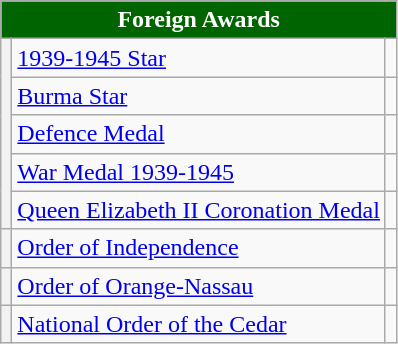<table class="wikitable">
<tr>
<th colspan="3" style="background:#006400; color:#FFFFFF; text-align:center">Foreign Awards</th>
</tr>
<tr>
<th rowspan="5"></th>
<td><a href='#'>1939-1945 Star</a></td>
<td></td>
</tr>
<tr>
<td><a href='#'>Burma Star</a></td>
<td></td>
</tr>
<tr>
<td><a href='#'>Defence Medal</a></td>
<td></td>
</tr>
<tr>
<td><a href='#'>War Medal 1939-1945</a></td>
<td></td>
</tr>
<tr>
<td><a href='#'>Queen Elizabeth II Coronation Medal</a></td>
<td></td>
</tr>
<tr>
<th></th>
<td><a href='#'>Order of Independence</a></td>
<td></td>
</tr>
<tr>
<th></th>
<td><a href='#'>Order of Orange-Nassau</a></td>
<td></td>
</tr>
<tr>
<th></th>
<td><a href='#'>National Order of the Cedar</a></td>
<td></td>
</tr>
</table>
